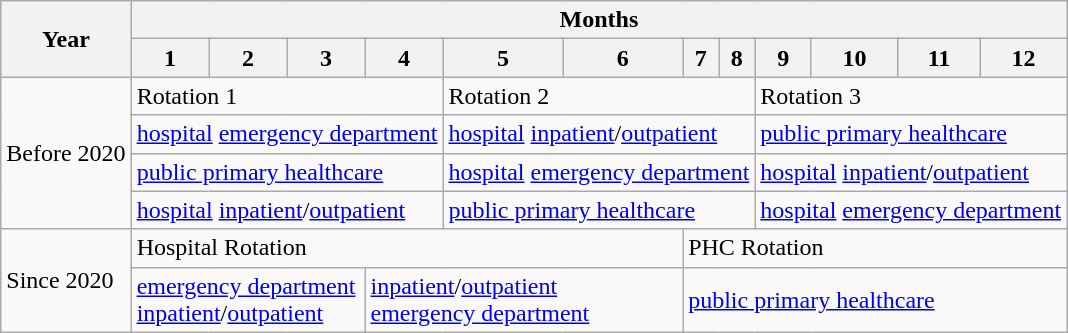<table class="wikitable">
<tr>
<th rowspan=2>Year</th>
<th colspan=12>Months</th>
</tr>
<tr>
<th>1</th>
<th>2</th>
<th>3</th>
<th>4</th>
<th>5</th>
<th>6</th>
<th>7</th>
<th>8</th>
<th>9</th>
<th>10</th>
<th>11</th>
<th>12</th>
</tr>
<tr>
<td rowspan=4>Before 2020</td>
<td colspan=4>Rotation 1</td>
<td colspan=4>Rotation 2</td>
<td colspan=4>Rotation 3</td>
</tr>
<tr>
<td colspan=4><a href='#'>hospital</a> <a href='#'>emergency department</a></td>
<td colspan=4><a href='#'>hospital</a> <a href='#'>inpatient</a>/<a href='#'>outpatient</a></td>
<td colspan=4><a href='#'>public primary healthcare</a></td>
</tr>
<tr>
<td colspan=4><a href='#'>public primary healthcare</a></td>
<td colspan=4><a href='#'>hospital</a> <a href='#'>emergency department</a></td>
<td colspan=4><a href='#'>hospital</a> <a href='#'>inpatient</a>/<a href='#'>outpatient</a></td>
</tr>
<tr>
<td colspan=4><a href='#'>hospital</a> <a href='#'>inpatient</a>/<a href='#'>outpatient</a></td>
<td colspan=4><a href='#'>public primary healthcare</a></td>
<td colspan=4><a href='#'>hospital</a> <a href='#'>emergency department</a></td>
</tr>
<tr>
<td rowspan=2>Since 2020</td>
<td colspan=6>Hospital Rotation</td>
<td colspan=6>PHC Rotation</td>
</tr>
<tr>
<td colspan=3><a href='#'>emergency department</a> <br><a href='#'>inpatient</a>/<a href='#'>outpatient</a></td>
<td colspan=3><a href='#'>inpatient</a>/<a href='#'>outpatient</a> <br><a href='#'>emergency department</a></td>
<td colspan=6><a href='#'>public primary healthcare</a></td>
</tr>
</table>
